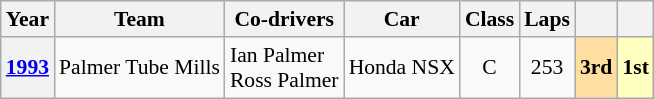<table class="wikitable" style="text-align:center; font-size:90%">
<tr>
<th>Year</th>
<th>Team</th>
<th>Co-drivers</th>
<th>Car</th>
<th>Class</th>
<th>Laps</th>
<th></th>
<th></th>
</tr>
<tr>
<th><a href='#'>1993</a></th>
<td align="left" nowrap> Palmer Tube Mills</td>
<td align="left" nowrap> Ian Palmer<br> Ross Palmer</td>
<td align="left" nowrap>Honda NSX</td>
<td>C</td>
<td>253</td>
<td style=background:#FFDF9F><strong>3rd</strong></td>
<td style=background:#ffffbf><strong>1st</strong></td>
</tr>
</table>
